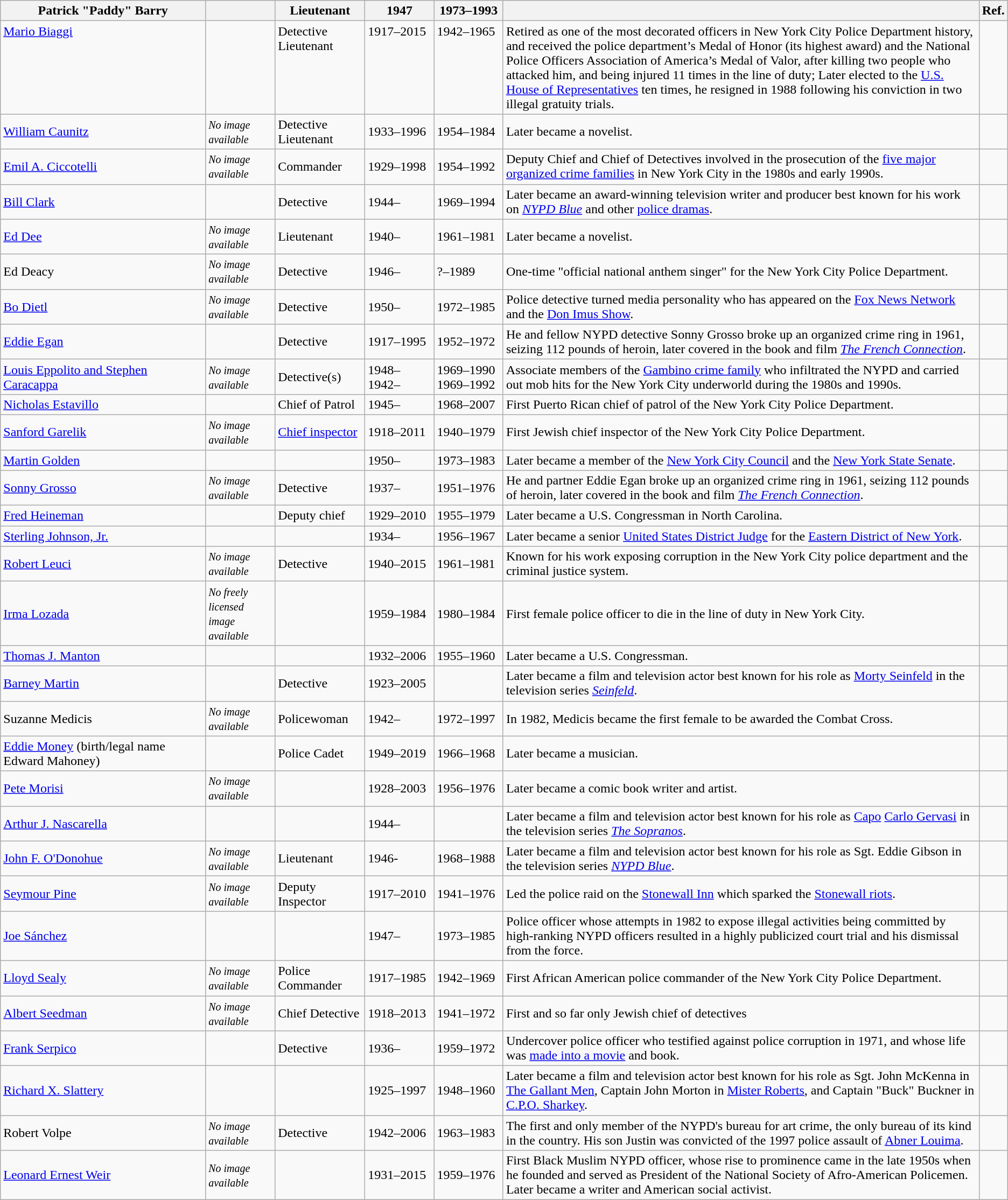<table class="sortable wikitable">
<tr>
<th width="21%">Patrick "Paddy" Barry</th>
<th width="7%"></th>
<th width="9%">Lieutenant</th>
<th width="7%">1947</th>
<th width="7%">1973–1993</th>
<th width="55%"></th>
<th width="1%">Ref.</th>
</tr>
<tr valign="top">
<td><a href='#'>Mario Biaggi</a></td>
<td></td>
<td>Detective Lieutenant</td>
<td>1917–2015</td>
<td>1942–1965</td>
<td>Retired as one of the most decorated officers in New York City Police Department history, and received the police department’s Medal of Honor (its highest award) and the National Police Officers Association of America’s Medal of Valor, after killing two people who attacked him, and being injured 11 times in the line of duty; Later elected to the <a href='#'>U.S. House of Representatives</a> ten times, he resigned in 1988 following his conviction in two illegal gratuity trials.</td>
<td></td>
</tr>
<tr>
<td><a href='#'>William Caunitz</a></td>
<td><small><em>No image <br>available</em></small></td>
<td>Detective Lieutenant</td>
<td>1933–1996</td>
<td>1954–1984</td>
<td>Later became a novelist.</td>
<td></td>
</tr>
<tr>
<td><a href='#'>Emil A. Ciccotelli</a></td>
<td><small><em>No image <br>available</em></small></td>
<td>Commander</td>
<td>1929–1998</td>
<td>1954–1992</td>
<td>Deputy Chief and Chief of Detectives involved in the prosecution of the <a href='#'>five major organized crime families</a> in New York City in the 1980s and early 1990s.</td>
<td></td>
</tr>
<tr>
<td><a href='#'>Bill Clark</a></td>
<td></td>
<td>Detective</td>
<td>1944–</td>
<td>1969–1994</td>
<td>Later became an award-winning television writer and producer best known for his work on <em><a href='#'>NYPD Blue</a></em> and other <a href='#'>police dramas</a>.</td>
<td></td>
</tr>
<tr>
<td><a href='#'>Ed Dee</a></td>
<td><small><em>No image <br>available</em></small></td>
<td>Lieutenant</td>
<td>1940–</td>
<td>1961–1981</td>
<td>Later became a novelist.</td>
<td></td>
</tr>
<tr>
<td>Ed Deacy</td>
<td><small><em>No image <br>available</em></small></td>
<td>Detective</td>
<td>1946–</td>
<td>?–1989</td>
<td>One-time "official national anthem singer" for the New York City Police Department.</td>
<td></td>
</tr>
<tr>
<td><a href='#'>Bo Dietl</a></td>
<td><small><em>No image <br>available</em></small></td>
<td>Detective</td>
<td>1950–</td>
<td>1972–1985</td>
<td>Police detective turned media personality who has appeared on the <a href='#'>Fox News Network</a> and the <a href='#'>Don Imus Show</a>.</td>
<td></td>
</tr>
<tr>
<td><a href='#'>Eddie Egan</a></td>
<td></td>
<td>Detective</td>
<td>1917–1995</td>
<td>1952–1972</td>
<td>He and fellow NYPD detective Sonny Grosso broke up an organized crime ring in 1961, seizing 112 pounds of heroin, later covered in the book and film <em><a href='#'>The French Connection</a></em>.</td>
<td></td>
</tr>
<tr>
<td><a href='#'>Louis Eppolito and Stephen Caracappa</a></td>
<td><small><em>No image <br>available</em></small></td>
<td>Detective(s)</td>
<td>1948– <br>1942–</td>
<td>1969–1990<br>1969–1992</td>
<td>Associate members of the <a href='#'>Gambino crime family</a> who infiltrated the NYPD and carried out mob hits for the New York City underworld during the 1980s and 1990s.</td>
<td></td>
</tr>
<tr>
<td><a href='#'>Nicholas Estavillo</a></td>
<td></td>
<td>Chief of Patrol</td>
<td>1945–</td>
<td>1968–2007</td>
<td>First Puerto Rican chief of patrol of the New York City Police Department.</td>
<td></td>
</tr>
<tr>
<td><a href='#'>Sanford Garelik</a></td>
<td><small><em>No image <br>available</em></small></td>
<td><a href='#'>Chief inspector</a></td>
<td>1918–2011</td>
<td>1940–1979</td>
<td>First Jewish chief inspector of the New York City Police Department.</td>
<td></td>
</tr>
<tr>
<td><a href='#'>Martin Golden</a></td>
<td></td>
<td></td>
<td>1950–</td>
<td>1973–1983</td>
<td>Later became a member of the <a href='#'>New York City Council</a> and the <a href='#'>New York State Senate</a>.</td>
<td></td>
</tr>
<tr>
<td><a href='#'>Sonny Grosso</a></td>
<td><small><em>No image <br>available</em></small></td>
<td>Detective</td>
<td>1937–</td>
<td>1951–1976</td>
<td>He and partner Eddie Egan broke up an organized crime ring in 1961, seizing 112 pounds of heroin, later covered in the book and film <em><a href='#'>The French Connection</a></em>.</td>
<td></td>
</tr>
<tr>
<td><a href='#'>Fred Heineman</a></td>
<td></td>
<td>Deputy chief</td>
<td>1929–2010</td>
<td>1955–1979</td>
<td>Later became a U.S. Congressman in North Carolina.</td>
<td></td>
</tr>
<tr>
<td><a href='#'>Sterling Johnson, Jr.</a></td>
<td></td>
<td></td>
<td>1934–</td>
<td>1956–1967</td>
<td>Later became a senior <a href='#'>United States District Judge</a> for the <a href='#'>Eastern District of New York</a>.</td>
<td></td>
</tr>
<tr>
<td><a href='#'>Robert Leuci</a></td>
<td><small><em>No image <br>available</em></small></td>
<td>Detective</td>
<td>1940–2015</td>
<td>1961–1981</td>
<td>Known for his work exposing corruption in the New York City police department and the criminal justice system.</td>
<td></td>
</tr>
<tr>
<td><a href='#'>Irma Lozada</a></td>
<td><small><em>No freely licensed image <br>available</em></small></td>
<td></td>
<td>1959–1984</td>
<td>1980–1984</td>
<td>First female police officer to die in the line of duty in New York City.</td>
<td></td>
</tr>
<tr>
<td><a href='#'>Thomas J. Manton</a></td>
<td></td>
<td></td>
<td>1932–2006</td>
<td>1955–1960</td>
<td>Later became a U.S. Congressman.</td>
<td></td>
</tr>
<tr>
<td><a href='#'>Barney Martin</a></td>
<td></td>
<td>Detective</td>
<td>1923–2005</td>
<td></td>
<td>Later became a film and television actor best known for his role as <a href='#'>Morty Seinfeld</a> in the television series <em><a href='#'>Seinfeld</a></em>.</td>
<td></td>
</tr>
<tr>
<td>Suzanne Medicis</td>
<td><small><em>No image <br>available</em></small></td>
<td>Policewoman</td>
<td>1942–</td>
<td>1972–1997</td>
<td>In 1982, Medicis became the first female to be awarded the Combat Cross.</td>
<td></td>
</tr>
<tr>
<td><a href='#'>Eddie Money</a> (birth/legal name Edward Mahoney)</td>
<td></td>
<td>Police Cadet</td>
<td>1949–2019</td>
<td>1966–1968</td>
<td>Later became a musician.</td>
<td></td>
</tr>
<tr>
<td><a href='#'>Pete Morisi</a></td>
<td><small><em>No image <br>available</em></small></td>
<td></td>
<td>1928–2003</td>
<td>1956–1976</td>
<td>Later became a comic book writer and artist.</td>
<td></td>
</tr>
<tr>
<td><a href='#'>Arthur J. Nascarella</a></td>
<td></td>
<td></td>
<td>1944–</td>
<td></td>
<td>Later became a film and television actor best known for his role as <a href='#'>Capo</a> <a href='#'>Carlo Gervasi</a> in the television series <em><a href='#'>The Sopranos</a></em>.</td>
<td></td>
</tr>
<tr>
<td><a href='#'>John F. O'Donohue</a></td>
<td><small><em>No image <br>available</em></small></td>
<td>Lieutenant</td>
<td>1946-</td>
<td>1968–1988</td>
<td>Later became a film and television actor best known for his role as Sgt. Eddie Gibson in the television series <em><a href='#'>NYPD Blue</a></em>.</td>
<td></td>
</tr>
<tr>
<td><a href='#'>Seymour Pine</a></td>
<td><small><em>No image <br>available</em></small></td>
<td>Deputy Inspector</td>
<td>1917–2010</td>
<td>1941–1976</td>
<td>Led the police raid on the <a href='#'>Stonewall Inn</a> which sparked the <a href='#'>Stonewall riots</a>.</td>
<td></td>
</tr>
<tr>
<td><a href='#'>Joe Sánchez</a></td>
<td></td>
<td></td>
<td>1947–</td>
<td>1973–1985</td>
<td>Police officer whose attempts in 1982 to expose illegal activities being committed by high-ranking NYPD officers resulted in a highly publicized court trial and his dismissal from the force.</td>
<td></td>
</tr>
<tr>
<td><a href='#'>Lloyd Sealy</a></td>
<td><small><em>No image <br>available</em></small></td>
<td>Police Commander</td>
<td>1917–1985</td>
<td>1942–1969</td>
<td>First African American police commander of the New York City Police Department.</td>
<td></td>
</tr>
<tr>
<td><a href='#'>Albert Seedman</a></td>
<td><small><em>No image <br>available</em></small></td>
<td>Chief Detective</td>
<td>1918–2013</td>
<td>1941–1972</td>
<td>First and so far only Jewish chief of detectives</td>
<td></td>
</tr>
<tr>
<td><a href='#'>Frank Serpico</a></td>
<td></td>
<td>Detective</td>
<td>1936–</td>
<td>1959–1972</td>
<td>Undercover police officer who testified against police corruption in 1971, and whose life was <a href='#'>made into a movie</a> and book.</td>
<td></td>
</tr>
<tr>
<td><a href='#'>Richard X. Slattery</a></td>
<td></td>
<td></td>
<td>1925–1997</td>
<td>1948–1960</td>
<td>Later became a film and television actor best known for his role as Sgt. John McKenna in <a href='#'>The Gallant Men</a>, Captain John Morton in <a href='#'>Mister Roberts</a>, and Captain "Buck" Buckner in <a href='#'>C.P.O. Sharkey</a>.</td>
<td></td>
</tr>
<tr>
<td>Robert Volpe</td>
<td><small><em>No image <br>available</em></small></td>
<td>Detective</td>
<td>1942–2006</td>
<td>1963–1983</td>
<td>The first and only member of the NYPD's bureau for art crime, the only bureau of its kind in the country. His son Justin was convicted of the 1997 police assault of <a href='#'>Abner Louima</a>.</td>
<td></td>
</tr>
<tr>
<td><a href='#'>Leonard Ernest Weir</a></td>
<td><small><em>No image <br>available</em></small></td>
<td></td>
<td>1931–2015</td>
<td>1959–1976</td>
<td>First Black Muslim NYPD officer, whose rise to prominence came in the late 1950s when he founded and served as President of the National Society of Afro-American Policemen. Later became a writer and American social activist.</td>
<td></td>
</tr>
</table>
